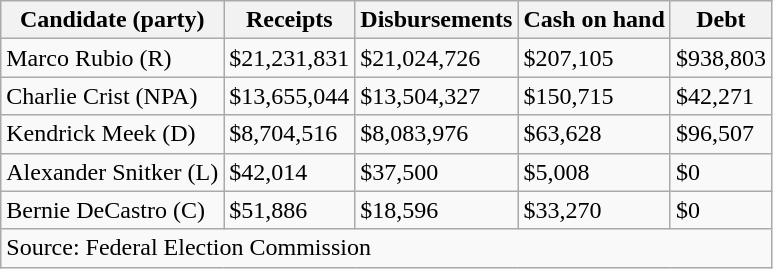<table class="wikitable sortable">
<tr>
<th>Candidate (party)</th>
<th>Receipts</th>
<th>Disbursements</th>
<th>Cash on hand</th>
<th>Debt</th>
</tr>
<tr>
<td>Marco Rubio (R)</td>
<td>$21,231,831</td>
<td>$21,024,726</td>
<td>$207,105</td>
<td>$938,803</td>
</tr>
<tr>
<td>Charlie Crist (NPA)</td>
<td>$13,655,044</td>
<td>$13,504,327</td>
<td>$150,715</td>
<td>$42,271</td>
</tr>
<tr>
<td>Kendrick Meek (D)</td>
<td>$8,704,516</td>
<td>$8,083,976</td>
<td>$63,628</td>
<td>$96,507</td>
</tr>
<tr>
<td>Alexander Snitker (L)</td>
<td>$42,014</td>
<td>$37,500</td>
<td>$5,008</td>
<td>$0</td>
</tr>
<tr>
<td>Bernie DeCastro (C)</td>
<td>$51,886</td>
<td>$18,596</td>
<td>$33,270</td>
<td>$0</td>
</tr>
<tr>
<td colspan=5>Source: Federal Election Commission</td>
</tr>
</table>
